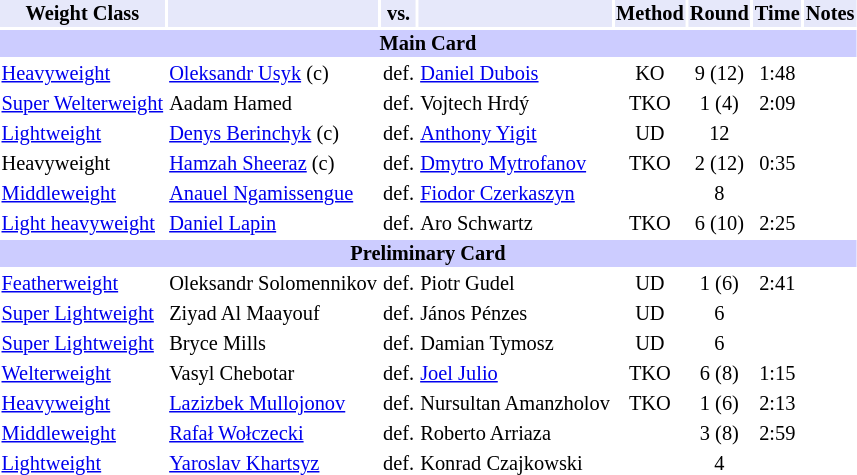<table class="toccolours" style="font-size: 85%;">
<tr>
<th style="background:#e6e8fa; color:#000; text-align:center;">Weight Class</th>
<th style="background:#e6e8fa; color:#000; text-align:center;"></th>
<th style="background:#e6e8fa; color:#000; text-align:center;">vs.</th>
<th style="background:#e6e8fa; color:#000; text-align:center;"></th>
<th style="background:#e6e8fa; color:#000; text-align:center;">Method</th>
<th style="background:#e6e8fa; color:#000; text-align:center;">Round</th>
<th style="background:#e6e8fa; color:#000; text-align:center;">Time</th>
<th style="background:#e6e8fa; color:#000; text-align:center;">Notes</th>
</tr>
<tr>
<th colspan="8" style="background-color: #ccccff;">Main Card</th>
</tr>
<tr>
<td><a href='#'>Heavyweight</a></td>
<td><a href='#'>Oleksandr Usyk</a> (c)</td>
<td>def.</td>
<td><a href='#'>Daniel Dubois</a></td>
<td align="center">KO</td>
<td align="center">9 (12)</td>
<td align="center">1:48</td>
<td></td>
</tr>
<tr>
<td><a href='#'>Super Welterweight</a></td>
<td>Aadam Hamed</td>
<td>def.</td>
<td>Vojtech Hrdý</td>
<td align="center">TKO</td>
<td align="center">1 (4)</td>
<td align="center">2:09</td>
<td></td>
</tr>
<tr>
<td><a href='#'>Lightweight</a></td>
<td><a href='#'>Denys Berinchyk</a> (c)</td>
<td>def.</td>
<td><a href='#'>Anthony Yigit</a></td>
<td align="center">UD</td>
<td align="center">12</td>
<td></td>
<td></td>
</tr>
<tr>
<td>Heavyweight</td>
<td><a href='#'>Hamzah Sheeraz</a> (c)</td>
<td>def.</td>
<td><a href='#'>Dmytro Mytrofanov</a></td>
<td align="center">TKO</td>
<td align="center">2 (12)</td>
<td align="center">0:35</td>
<td></td>
</tr>
<tr>
<td><a href='#'>Middleweight</a></td>
<td><a href='#'>Anauel Ngamissengue</a></td>
<td>def.</td>
<td><a href='#'>Fiodor Czerkaszyn</a></td>
<td align="center"></td>
<td align="center">8</td>
<td align="center"></td>
<td></td>
</tr>
<tr>
<td><a href='#'>Light heavyweight</a></td>
<td><a href='#'>Daniel Lapin</a></td>
<td>def.</td>
<td>Aro Schwartz</td>
<td align="center">TKO</td>
<td align="center">6 (10)</td>
<td align="center">2:25</td>
<td></td>
</tr>
<tr>
<th colspan="8" style="background-color: #ccccff;">Preliminary Card</th>
</tr>
<tr>
<td><a href='#'>Featherweight</a></td>
<td>Oleksandr Solomennikov</td>
<td>def.</td>
<td>Piotr Gudel</td>
<td align="center">UD</td>
<td align="center">1 (6)</td>
<td align="center">2:41</td>
<td></td>
</tr>
<tr>
<td><a href='#'>Super Lightweight</a></td>
<td>Ziyad Al Maayouf</td>
<td>def.</td>
<td>János Pénzes</td>
<td align="center">UD</td>
<td align="center">6</td>
<td></td>
<td></td>
</tr>
<tr>
<td><a href='#'>Super Lightweight</a></td>
<td>Bryce Mills</td>
<td>def.</td>
<td>Damian Tymosz</td>
<td align="center">UD</td>
<td align="center">6</td>
<td></td>
<td></td>
</tr>
<tr>
<td><a href='#'>Welterweight</a></td>
<td>Vasyl Chebotar</td>
<td>def.</td>
<td><a href='#'>Joel Julio</a></td>
<td align="center">TKO</td>
<td align="center">6 (8)</td>
<td align="center">1:15</td>
<td></td>
</tr>
<tr>
<td><a href='#'>Heavyweight</a></td>
<td><a href='#'>Lazizbek Mullojonov</a></td>
<td>def.</td>
<td>Nursultan Amanzholov</td>
<td align="center">TKO</td>
<td align="center">1 (6)</td>
<td align="center">2:13</td>
<td></td>
</tr>
<tr>
<td><a href='#'>Middleweight</a></td>
<td><a href='#'>Rafał Wołczecki</a></td>
<td>def.</td>
<td>Roberto Arriaza</td>
<td align="center"></td>
<td align="center">3 (8)</td>
<td align="center">2:59</td>
<td></td>
</tr>
<tr>
<td><a href='#'>Lightweight</a></td>
<td><a href='#'>Yaroslav Khartsyz</a></td>
<td>def.</td>
<td>Konrad Czajkowski</td>
<td align="center"></td>
<td align="center">4</td>
<td></td>
<td></td>
</tr>
</table>
